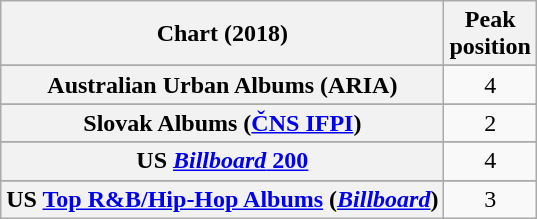<table class="wikitable sortable plainrowheaders" style="text-align:center">
<tr>
<th scope="col">Chart (2018)</th>
<th scope="col">Peak<br> position</th>
</tr>
<tr>
</tr>
<tr>
<th scope="row">Australian Urban Albums (ARIA)</th>
<td>4</td>
</tr>
<tr>
</tr>
<tr>
</tr>
<tr>
</tr>
<tr>
</tr>
<tr>
</tr>
<tr>
</tr>
<tr>
</tr>
<tr>
</tr>
<tr>
</tr>
<tr>
</tr>
<tr>
</tr>
<tr>
</tr>
<tr>
</tr>
<tr>
</tr>
<tr>
<th scope="row">Slovak Albums (<a href='#'>ČNS IFPI</a>)</th>
<td>2</td>
</tr>
<tr>
</tr>
<tr>
</tr>
<tr>
</tr>
<tr>
<th scope="row">US <a href='#'><em>Billboard</em> 200</a></th>
<td>4</td>
</tr>
<tr>
</tr>
<tr>
<th scope="row">US <a href='#'>Top R&B/Hip-Hop Albums</a> (<em><a href='#'>Billboard</a></em>)</th>
<td>3</td>
</tr>
</table>
